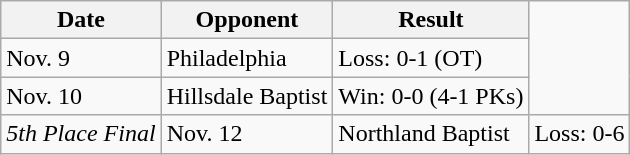<table class="wikitable">
<tr>
<th>Date</th>
<th>Opponent</th>
<th>Result</th>
</tr>
<tr>
<td>Nov. 9</td>
<td>Philadelphia</td>
<td>Loss: 0-1 (OT)</td>
</tr>
<tr>
<td>Nov. 10</td>
<td>Hillsdale Baptist</td>
<td>Win: 0-0 (4-1 PKs)</td>
</tr>
<tr>
<td><em>5th Place Final</em></td>
<td>Nov. 12</td>
<td>Northland Baptist</td>
<td>Loss: 0-6</td>
</tr>
</table>
